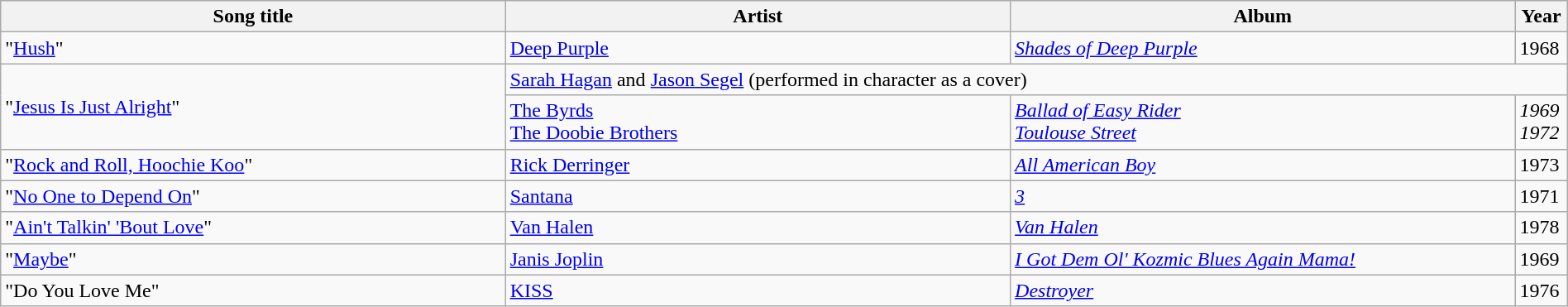<table class="wikitable" style="width:100%;">
<tr>
<th style="width:30%;">Song title</th>
<th style="width:30%;">Artist</th>
<th style="width:30%;">Album</th>
<th style="width:3%;">Year</th>
</tr>
<tr>
<td>"<a href='#'>Hush</a>"</td>
<td><a href='#'>Deep Purple</a></td>
<td><em><a href='#'>Shades of Deep Purple</a></em></td>
<td>1968</td>
</tr>
<tr>
<td rowspan="2">"<a href='#'>Jesus Is Just Alright</a>"</td>
<td colspan="3"><a href='#'>Sarah Hagan</a> and <a href='#'>Jason Segel</a> (performed in character as a cover)</td>
</tr>
<tr>
<td><a href='#'>The Byrds</a><br><a href='#'>The Doobie Brothers</a></td>
<td><em><a href='#'>Ballad of Easy Rider</a></em><br> <em><a href='#'>Toulouse Street</a></em></td>
<td><em>1969</em><br><em>1972</em></td>
</tr>
<tr>
<td>"<a href='#'>Rock and Roll, Hoochie Koo</a>"</td>
<td><a href='#'>Rick Derringer</a></td>
<td><em><a href='#'>All American Boy</a></em></td>
<td>1973</td>
</tr>
<tr>
<td>"<a href='#'>No One to Depend On</a>"</td>
<td><a href='#'>Santana</a></td>
<td><em><a href='#'>3</a></em></td>
<td>1971</td>
</tr>
<tr>
<td>"<a href='#'>Ain't Talkin' 'Bout Love</a>"</td>
<td><a href='#'>Van Halen</a></td>
<td><em><a href='#'>Van Halen</a></em></td>
<td>1978</td>
</tr>
<tr>
<td>"<a href='#'>Maybe</a>"</td>
<td><a href='#'>Janis Joplin</a></td>
<td><em><a href='#'>I Got Dem Ol' Kozmic Blues Again Mama!</a></em></td>
<td>1969</td>
</tr>
<tr>
<td>"Do You Love Me"</td>
<td><a href='#'>KISS</a></td>
<td><em><a href='#'>Destroyer</a></em></td>
<td>1976</td>
</tr>
</table>
